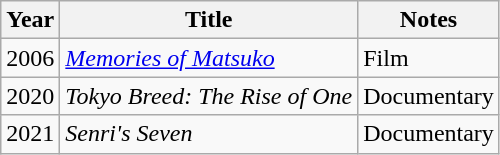<table class="wikitable sortable">
<tr>
<th>Year</th>
<th>Title</th>
<th class="unsortable">Notes</th>
</tr>
<tr>
<td>2006</td>
<td><em><a href='#'>Memories of Matsuko</a></em></td>
<td>Film</td>
</tr>
<tr>
<td>2020</td>
<td><em>Tokyo Breed: The Rise of One</em></td>
<td>Documentary</td>
</tr>
<tr>
<td>2021</td>
<td><em>Senri's Seven</em></td>
<td>Documentary</td>
</tr>
</table>
